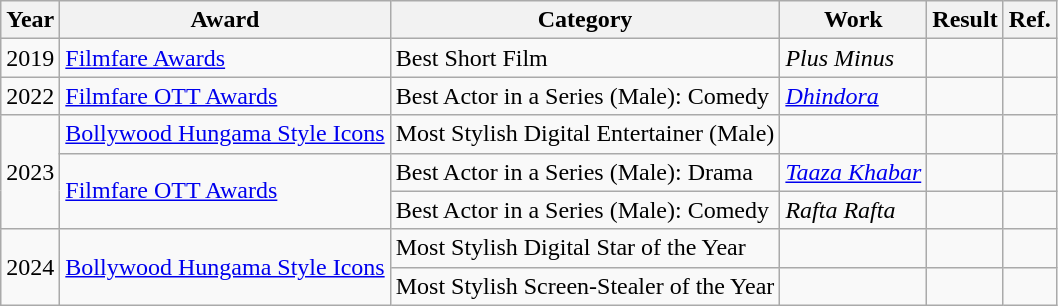<table class="wikitable sortable">
<tr>
<th>Year</th>
<th>Award</th>
<th>Category</th>
<th>Work</th>
<th>Result</th>
<th>Ref.</th>
</tr>
<tr>
<td>2019</td>
<td><a href='#'>Filmfare Awards</a></td>
<td>Best Short Film</td>
<td><em>Plus Minus</em></td>
<td></td>
<td></td>
</tr>
<tr>
<td>2022</td>
<td><a href='#'>Filmfare OTT Awards</a></td>
<td>Best Actor in a Series (Male): Comedy</td>
<td><em><a href='#'>Dhindora</a></em></td>
<td></td>
<td></td>
</tr>
<tr>
<td rowspan="3">2023</td>
<td><a href='#'>Bollywood Hungama Style Icons</a></td>
<td>Most Stylish Digital Entertainer (Male)</td>
<td></td>
<td></td>
<td></td>
</tr>
<tr>
<td rowspan="2"><a href='#'>Filmfare OTT Awards</a></td>
<td>Best Actor in a Series (Male): Drama</td>
<td><em><a href='#'>Taaza Khabar</a></em></td>
<td></td>
<td></td>
</tr>
<tr>
<td>Best Actor in a Series (Male): Comedy</td>
<td><em>Rafta Rafta</em></td>
<td></td>
<td></td>
</tr>
<tr>
<td rowspan="2">2024</td>
<td rowspan="2"><a href='#'>Bollywood Hungama Style Icons</a></td>
<td>Most Stylish Digital Star of the Year</td>
<td></td>
<td></td>
<td></td>
</tr>
<tr>
<td>Most Stylish Screen-Stealer of the Year</td>
<td></td>
<td></td>
<td></td>
</tr>
</table>
